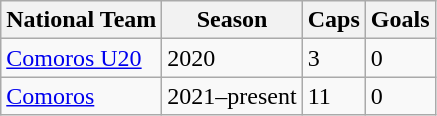<table class="wikitable">
<tr>
<th>National Team</th>
<th>Season</th>
<th>Caps</th>
<th>Goals</th>
</tr>
<tr>
<td><a href='#'>Comoros U20</a></td>
<td>2020</td>
<td>3</td>
<td>0</td>
</tr>
<tr>
<td><a href='#'>Comoros</a></td>
<td>2021–present</td>
<td>11</td>
<td>0</td>
</tr>
</table>
